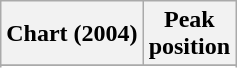<table class="wikitable">
<tr>
<th>Chart (2004)</th>
<th>Peak<br>position</th>
</tr>
<tr>
</tr>
<tr>
</tr>
</table>
